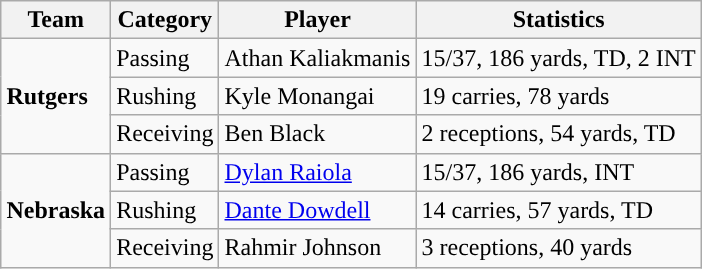<table class="wikitable" style="float: right;">
<tr>
<th>Team</th>
<th>Category</th>
<th>Player</th>
<th>Statistics</th>
</tr>
<tr>
<td rowspan=3><strong>Rutgers</strong></td>
<td>Passing</td>
<td>Athan Kaliakmanis</td>
<td>15/37, 186 yards, TD, 2 INT</td>
</tr>
<tr>
<td>Rushing</td>
<td>Kyle Monangai</td>
<td>19 carries, 78 yards</td>
</tr>
<tr>
<td>Receiving</td>
<td>Ben Black</td>
<td>2 receptions, 54 yards, TD</td>
</tr>
<tr>
<td rowspan=3><strong>Nebraska</strong></td>
<td>Passing</td>
<td><a href='#'>Dylan Raiola</a></td>
<td>15/37, 186 yards, INT</td>
</tr>
<tr>
<td>Rushing</td>
<td><a href='#'>Dante Dowdell</a></td>
<td>14 carries, 57 yards, TD</td>
</tr>
<tr>
<td>Receiving</td>
<td>Rahmir Johnson</td>
<td>3 receptions, 40 yards</td>
</tr>
</table>
